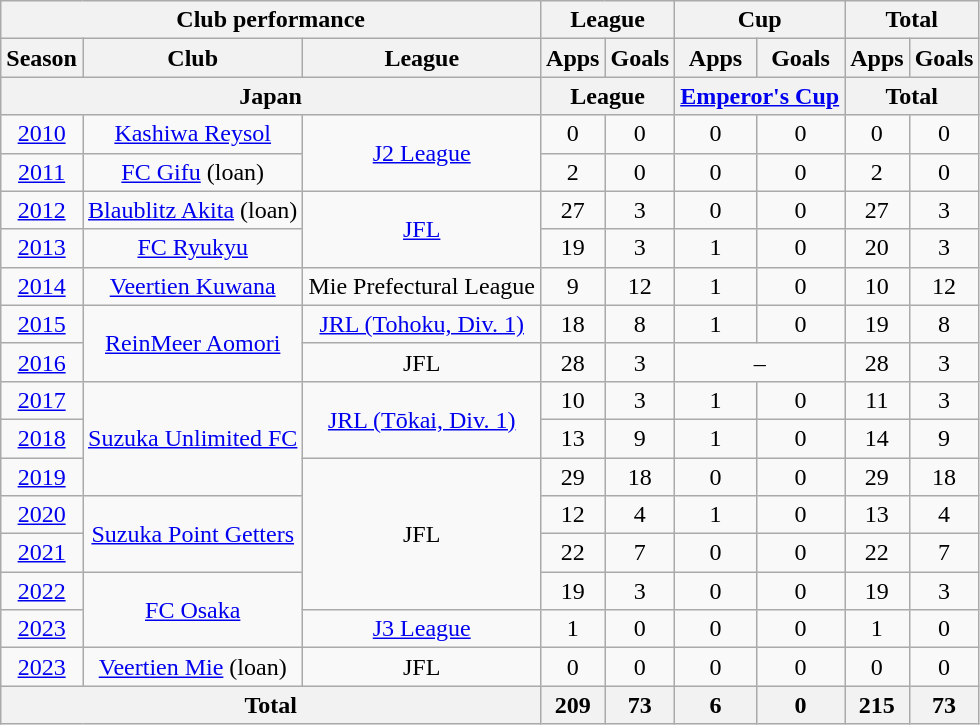<table class="wikitable" style="text-align:center;">
<tr>
<th colspan=3>Club performance</th>
<th colspan=2>League</th>
<th colspan=2>Cup</th>
<th colspan=2>Total</th>
</tr>
<tr>
<th>Season</th>
<th>Club</th>
<th>League</th>
<th>Apps</th>
<th>Goals</th>
<th>Apps</th>
<th>Goals</th>
<th>Apps</th>
<th>Goals</th>
</tr>
<tr>
<th colspan=3>Japan</th>
<th colspan=2>League</th>
<th colspan=2><a href='#'>Emperor's Cup</a></th>
<th colspan=2>Total</th>
</tr>
<tr>
<td><a href='#'>2010</a></td>
<td><a href='#'>Kashiwa Reysol</a></td>
<td rowspan="2"><a href='#'>J2 League</a></td>
<td>0</td>
<td>0</td>
<td>0</td>
<td>0</td>
<td>0</td>
<td>0</td>
</tr>
<tr>
<td><a href='#'>2011</a></td>
<td><a href='#'>FC Gifu</a> (loan)</td>
<td>2</td>
<td>0</td>
<td>0</td>
<td>0</td>
<td>2</td>
<td>0</td>
</tr>
<tr>
<td><a href='#'>2012</a></td>
<td><a href='#'>Blaublitz Akita</a> (loan)</td>
<td rowspan="2"><a href='#'>JFL</a></td>
<td>27</td>
<td>3</td>
<td>0</td>
<td>0</td>
<td>27</td>
<td>3</td>
</tr>
<tr>
<td><a href='#'>2013</a></td>
<td><a href='#'>FC Ryukyu</a></td>
<td>19</td>
<td>3</td>
<td>1</td>
<td>0</td>
<td>20</td>
<td>3</td>
</tr>
<tr>
<td><a href='#'>2014</a></td>
<td><a href='#'>Veertien Kuwana</a></td>
<td>Mie Prefectural League</td>
<td>9</td>
<td>12</td>
<td>1</td>
<td>0</td>
<td>10</td>
<td>12</td>
</tr>
<tr>
<td><a href='#'>2015</a></td>
<td rowspan="2"><a href='#'>ReinMeer Aomori</a></td>
<td><a href='#'>JRL (Tohoku, Div. 1)</a></td>
<td>18</td>
<td>8</td>
<td>1</td>
<td>0</td>
<td>19</td>
<td>8</td>
</tr>
<tr>
<td><a href='#'>2016</a></td>
<td>JFL</td>
<td>28</td>
<td>3</td>
<td colspan="2">–</td>
<td>28</td>
<td>3</td>
</tr>
<tr>
<td><a href='#'>2017</a></td>
<td rowspan="3"><a href='#'>Suzuka Unlimited FC</a></td>
<td rowspan="2"><a href='#'>JRL (Tōkai, Div. 1)</a></td>
<td>10</td>
<td>3</td>
<td>1</td>
<td>0</td>
<td>11</td>
<td>3</td>
</tr>
<tr>
<td><a href='#'>2018</a></td>
<td>13</td>
<td>9</td>
<td>1</td>
<td>0</td>
<td>14</td>
<td>9</td>
</tr>
<tr>
<td><a href='#'>2019</a></td>
<td rowspan="4">JFL</td>
<td>29</td>
<td>18</td>
<td>0</td>
<td>0</td>
<td>29</td>
<td>18</td>
</tr>
<tr>
<td><a href='#'>2020</a></td>
<td rowspan="2"><a href='#'>Suzuka Point Getters</a></td>
<td>12</td>
<td>4</td>
<td>1</td>
<td>0</td>
<td>13</td>
<td>4</td>
</tr>
<tr>
<td><a href='#'>2021</a></td>
<td>22</td>
<td>7</td>
<td>0</td>
<td>0</td>
<td>22</td>
<td>7</td>
</tr>
<tr>
<td><a href='#'>2022</a></td>
<td rowspan="2"><a href='#'>FC Osaka</a></td>
<td>19</td>
<td>3</td>
<td>0</td>
<td>0</td>
<td>19</td>
<td>3</td>
</tr>
<tr>
<td><a href='#'>2023</a></td>
<td><a href='#'>J3 League</a></td>
<td>1</td>
<td>0</td>
<td>0</td>
<td>0</td>
<td>1</td>
<td>0</td>
</tr>
<tr>
<td><a href='#'>2023</a></td>
<td><a href='#'>Veertien Mie</a> (loan)</td>
<td>JFL</td>
<td>0</td>
<td>0</td>
<td>0</td>
<td>0</td>
<td>0</td>
<td>0</td>
</tr>
<tr>
<th colspan=3>Total</th>
<th>209</th>
<th>73</th>
<th>6</th>
<th>0</th>
<th>215</th>
<th>73</th>
</tr>
</table>
